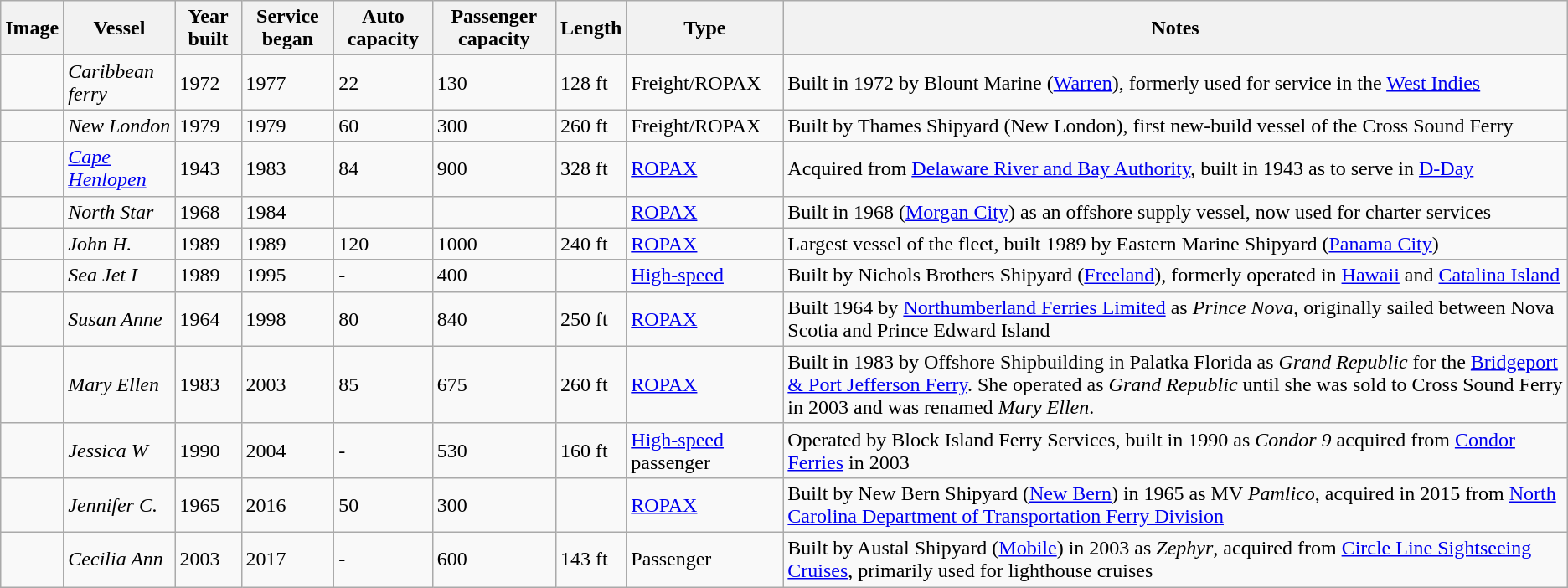<table class="wikitable sortable">
<tr>
<th class="unsortable">Image</th>
<th>Vessel</th>
<th>Year built</th>
<th>Service began</th>
<th>Auto capacity</th>
<th>Passenger capacity<br></th>
<th>Length<br></th>
<th>Type<br></th>
<th class="unsortable">Notes</th>
</tr>
<tr>
<td></td>
<td><em>Caribbean ferry</em></td>
<td>1972</td>
<td>1977</td>
<td>22</td>
<td>130</td>
<td>128 ft</td>
<td>Freight/ROPAX</td>
<td>Built in 1972 by Blount Marine (<a href='#'>Warren</a>), formerly used for service in the <a href='#'>West Indies</a></td>
</tr>
<tr>
<td></td>
<td><em>New London</em></td>
<td>1979</td>
<td>1979</td>
<td>60</td>
<td>300</td>
<td>260 ft</td>
<td>Freight/ROPAX</td>
<td>Built by Thames Shipyard (New London), first new-build vessel of the Cross Sound Ferry</td>
</tr>
<tr>
<td></td>
<td><em><a href='#'>Cape Henlopen</a></em></td>
<td>1943</td>
<td>1983</td>
<td>84</td>
<td>900</td>
<td>328 ft</td>
<td><a href='#'>ROPAX</a></td>
<td>Acquired from <a href='#'>Delaware River and Bay Authority</a>, built in 1943 as  to serve in <a href='#'>D-Day</a></td>
</tr>
<tr>
<td></td>
<td><em>North Star</em></td>
<td>1968</td>
<td>1984</td>
<td></td>
<td></td>
<td></td>
<td><a href='#'>ROPAX</a></td>
<td>Built in 1968 (<a href='#'>Morgan City</a>) as an offshore supply vessel, now used for charter services</td>
</tr>
<tr>
<td></td>
<td><em>John H.</em></td>
<td>1989</td>
<td>1989</td>
<td>120</td>
<td>1000</td>
<td>240 ft</td>
<td><a href='#'>ROPAX</a></td>
<td>Largest vessel of the fleet, built 1989 by Eastern Marine Shipyard (<a href='#'>Panama City</a>)</td>
</tr>
<tr>
<td></td>
<td><em>Sea Jet I</em></td>
<td>1989</td>
<td>1995</td>
<td>-</td>
<td>400</td>
<td></td>
<td><a href='#'>High-speed</a></td>
<td>Built by Nichols Brothers Shipyard (<a href='#'>Freeland</a>), formerly operated in <a href='#'>Hawaii</a> and <a href='#'>Catalina Island</a></td>
</tr>
<tr>
<td></td>
<td><em>Susan Anne</em></td>
<td>1964</td>
<td>1998</td>
<td>80</td>
<td>840</td>
<td>250 ft</td>
<td><a href='#'>ROPAX</a></td>
<td>Built 1964 by <a href='#'>Northumberland Ferries Limited</a> as <em>Prince Nova</em>, originally sailed between Nova Scotia and Prince Edward Island</td>
</tr>
<tr>
<td></td>
<td><em>Mary Ellen</em></td>
<td>1983</td>
<td>2003</td>
<td>85</td>
<td>675</td>
<td>260 ft</td>
<td><a href='#'>ROPAX</a></td>
<td>Built in 1983 by Offshore Shipbuilding in Palatka Florida as <em>Grand Republic</em> for the <a href='#'>Bridgeport & Port Jefferson Ferry</a>. She operated as <em>Grand Republic</em> until she was sold to Cross Sound Ferry in 2003 and was renamed <em>Mary Ellen</em>.</td>
</tr>
<tr>
<td></td>
<td><em>Jessica W</em></td>
<td>1990</td>
<td>2004</td>
<td>-</td>
<td>530</td>
<td>160 ft</td>
<td><a href='#'>High-speed</a> passenger</td>
<td>Operated by Block Island Ferry Services, built in 1990 as <em>Condor 9</em> acquired from <a href='#'>Condor Ferries</a> in 2003</td>
</tr>
<tr>
<td></td>
<td><em>Jennifer C.</em></td>
<td>1965</td>
<td>2016</td>
<td>50</td>
<td>300</td>
<td></td>
<td><a href='#'>ROPAX</a></td>
<td>Built by New Bern Shipyard (<a href='#'>New Bern</a>) in 1965 as MV <em>Pamlico</em>, acquired in 2015 from <a href='#'>North Carolina Department of Transportation Ferry Division</a></td>
</tr>
<tr>
<td></td>
<td><em>Cecilia Ann</em></td>
<td>2003</td>
<td>2017</td>
<td>-</td>
<td>600</td>
<td>143 ft</td>
<td>Passenger</td>
<td>Built by Austal Shipyard (<a href='#'>Mobile</a>) in 2003 as <em>Zephyr</em>, acquired from <a href='#'>Circle Line Sightseeing Cruises</a>, primarily used for lighthouse cruises</td>
</tr>
</table>
